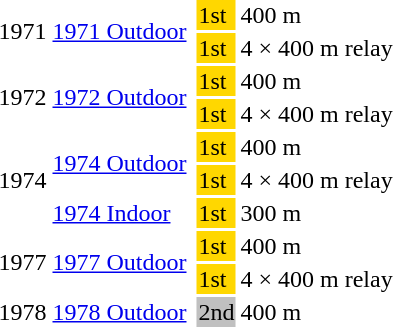<table>
<tr>
<td rowspan=2>1971</td>
<td rowspan=2><a href='#'>1971 Outdoor</a></td>
<td rowspan=2></td>
<td bgcolor="gold">1st</td>
<td>400 m</td>
</tr>
<tr>
<td bgcolor="gold">1st</td>
<td>4 × 400 m relay</td>
</tr>
<tr>
<td rowspan=2>1972</td>
<td rowspan=2><a href='#'>1972 Outdoor</a></td>
<td rowspan=2></td>
<td bgcolor="gold">1st</td>
<td>400 m</td>
</tr>
<tr>
<td bgcolor="gold">1st</td>
<td>4 × 400 m relay</td>
</tr>
<tr>
<td rowspan=3>1974</td>
<td rowspan=2><a href='#'>1974 Outdoor</a></td>
<td rowspan=2></td>
<td bgcolor="gold">1st</td>
<td>400 m</td>
</tr>
<tr>
<td bgcolor="gold">1st</td>
<td>4 × 400 m relay</td>
</tr>
<tr>
<td><a href='#'>1974 Indoor</a></td>
<td></td>
<td bgcolor="gold">1st</td>
<td>300 m</td>
</tr>
<tr>
<td rowspan=2>1977</td>
<td rowspan=2><a href='#'>1977 Outdoor</a></td>
<td rowspan=2></td>
<td bgcolor="gold">1st</td>
<td>400 m</td>
</tr>
<tr =>
<td bgcolor="gold">1st</td>
<td>4 × 400 m relay</td>
</tr>
<tr>
<td>1978</td>
<td><a href='#'>1978 Outdoor</a></td>
<td></td>
<td bgcolor="silver">2nd</td>
<td>400 m</td>
</tr>
<tr>
</tr>
</table>
